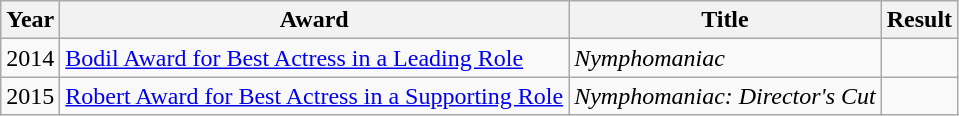<table class="wikitable">
<tr>
<th>Year</th>
<th>Award</th>
<th>Title</th>
<th>Result</th>
</tr>
<tr>
<td>2014</td>
<td><a href='#'>Bodil Award for Best Actress in a Leading Role</a></td>
<td><em>Nymphomaniac</em></td>
<td></td>
</tr>
<tr>
<td>2015</td>
<td><a href='#'>Robert Award for Best Actress in a Supporting Role</a></td>
<td><em>Nymphomaniac: Director's Cut</em></td>
<td></td>
</tr>
</table>
